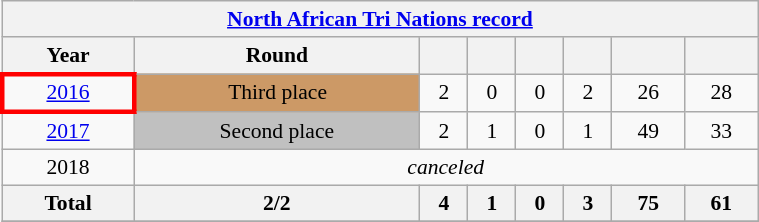<table class="wikitable" style="font-size:90%; width: 40%; text-align: center;">
<tr>
<th colspan=8><a href='#'>North African Tri Nations record</a></th>
</tr>
<tr>
<th>Year</th>
<th>Round</th>
<th></th>
<th></th>
<th></th>
<th></th>
<th></th>
<th></th>
</tr>
<tr>
<td style="border: 3px solid red"> <a href='#'>2016</a></td>
<td bgcolor=#c96>Third place</td>
<td>2</td>
<td>0</td>
<td>0</td>
<td>2</td>
<td>26</td>
<td>28</td>
</tr>
<tr>
<td> <a href='#'>2017</a></td>
<td bgcolor=silver>Second place</td>
<td>2</td>
<td>1</td>
<td>0</td>
<td>1</td>
<td>49</td>
<td>33</td>
</tr>
<tr>
<td> 2018</td>
<td colspan=8><em>canceled</em></td>
</tr>
<tr>
<th>Total</th>
<th>2/2</th>
<th>4</th>
<th>1</th>
<th>0</th>
<th>3</th>
<th>75</th>
<th>61</th>
</tr>
<tr>
</tr>
</table>
